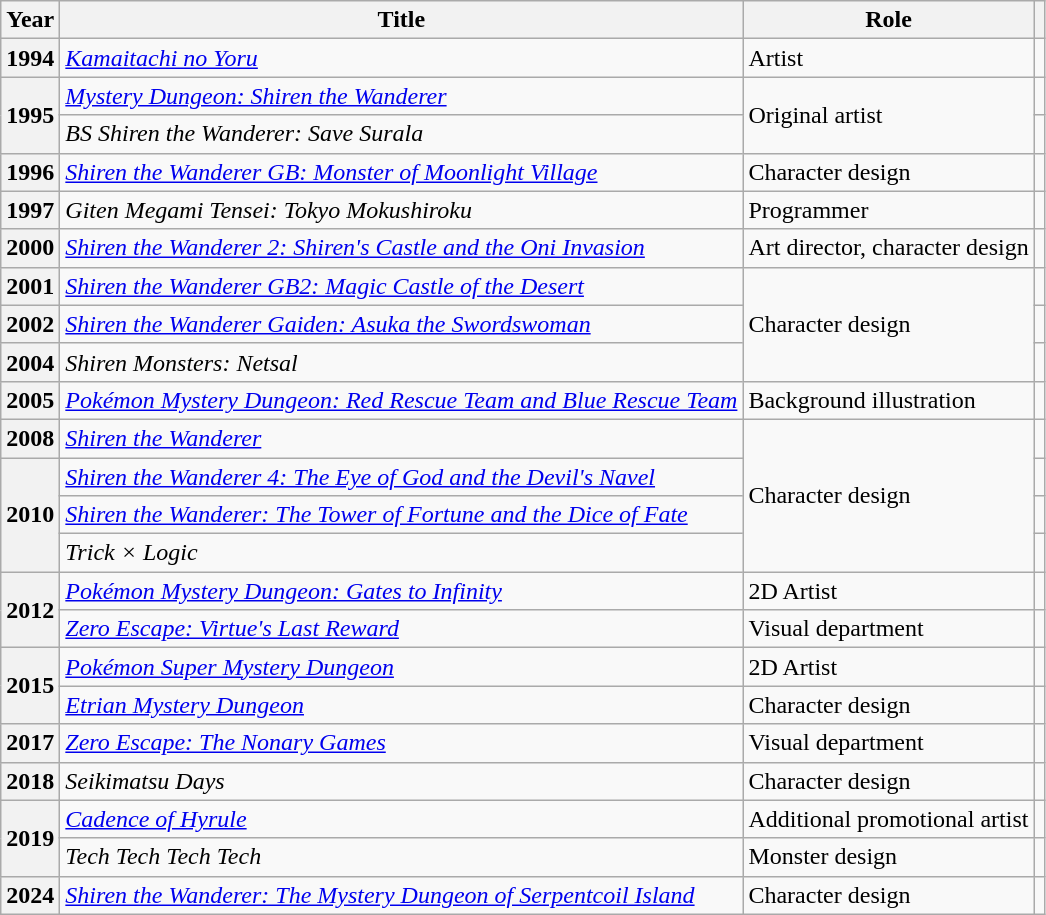<table class="wikitable sortable" style="width:auto">
<tr>
<th scope="col">Year</th>
<th scope="col">Title</th>
<th scope="col">Role</th>
<th scope="col"></th>
</tr>
<tr>
<th>1994</th>
<td><em><a href='#'>Kamaitachi no Yoru</a></em></td>
<td>Artist</td>
<td></td>
</tr>
<tr>
<th rowspan="2">1995</th>
<td><em><a href='#'>Mystery Dungeon: Shiren the Wanderer</a></em></td>
<td rowspan="2">Original artist</td>
<td></td>
</tr>
<tr>
<td><em>BS Shiren the Wanderer: Save Surala</em></td>
<td></td>
</tr>
<tr>
<th>1996</th>
<td><em><a href='#'>Shiren the Wanderer GB: Monster of Moonlight Village</a></em></td>
<td>Character design</td>
<td></td>
</tr>
<tr>
<th>1997</th>
<td><em>Giten Megami Tensei: Tokyo Mokushiroku</em></td>
<td>Programmer</td>
<td></td>
</tr>
<tr>
<th>2000</th>
<td><em><a href='#'>Shiren the Wanderer 2: Shiren's Castle and the Oni Invasion</a></em></td>
<td>Art director, character design</td>
<td></td>
</tr>
<tr>
<th>2001</th>
<td><em><a href='#'>Shiren the Wanderer GB2: Magic Castle of the Desert</a></em></td>
<td rowspan="3">Character design</td>
<td></td>
</tr>
<tr>
<th>2002</th>
<td><em><a href='#'>Shiren the Wanderer Gaiden: Asuka the Swordswoman</a></em></td>
<td></td>
</tr>
<tr>
<th>2004</th>
<td><em>Shiren Monsters: Netsal</em></td>
<td></td>
</tr>
<tr>
<th>2005</th>
<td><em><a href='#'>Pokémon Mystery Dungeon: Red Rescue Team and Blue Rescue Team</a></em></td>
<td>Background illustration</td>
<td></td>
</tr>
<tr>
<th>2008</th>
<td><em><a href='#'>Shiren the Wanderer</a></em></td>
<td rowspan="4">Character design</td>
<td></td>
</tr>
<tr>
<th rowspan="3">2010</th>
<td><em><a href='#'>Shiren the Wanderer 4: The Eye of God and the Devil's Navel</a></em></td>
<td></td>
</tr>
<tr>
<td><em><a href='#'>Shiren the Wanderer: The Tower of Fortune and the Dice of Fate</a></em></td>
<td></td>
</tr>
<tr>
<td><em>Trick × Logic</em></td>
<td></td>
</tr>
<tr>
<th rowspan="2">2012</th>
<td><em><a href='#'>Pokémon Mystery Dungeon: Gates to Infinity</a></em></td>
<td>2D Artist</td>
<td></td>
</tr>
<tr>
<td><em><a href='#'>Zero Escape: Virtue's Last Reward</a></em></td>
<td>Visual department</td>
<td></td>
</tr>
<tr>
<th rowspan="2">2015</th>
<td><em><a href='#'>Pokémon Super Mystery Dungeon</a></em></td>
<td>2D Artist</td>
<td></td>
</tr>
<tr>
<td><em><a href='#'>Etrian Mystery Dungeon</a></em></td>
<td>Character design</td>
<td></td>
</tr>
<tr>
<th>2017</th>
<td><em><a href='#'>Zero Escape: The Nonary Games</a></em></td>
<td>Visual department</td>
<td></td>
</tr>
<tr>
<th>2018</th>
<td><em>Seikimatsu Days</em></td>
<td>Character design</td>
<td></td>
</tr>
<tr>
<th rowspan="2">2019</th>
<td><em><a href='#'>Cadence of Hyrule</a></em></td>
<td>Additional promotional artist</td>
<td></td>
</tr>
<tr>
<td><em>Tech Tech Tech Tech</em></td>
<td>Monster design</td>
<td></td>
</tr>
<tr>
<th>2024</th>
<td><em><a href='#'>Shiren the Wanderer: The Mystery Dungeon of Serpentcoil Island</a></em></td>
<td>Character design</td>
<td></td>
</tr>
</table>
